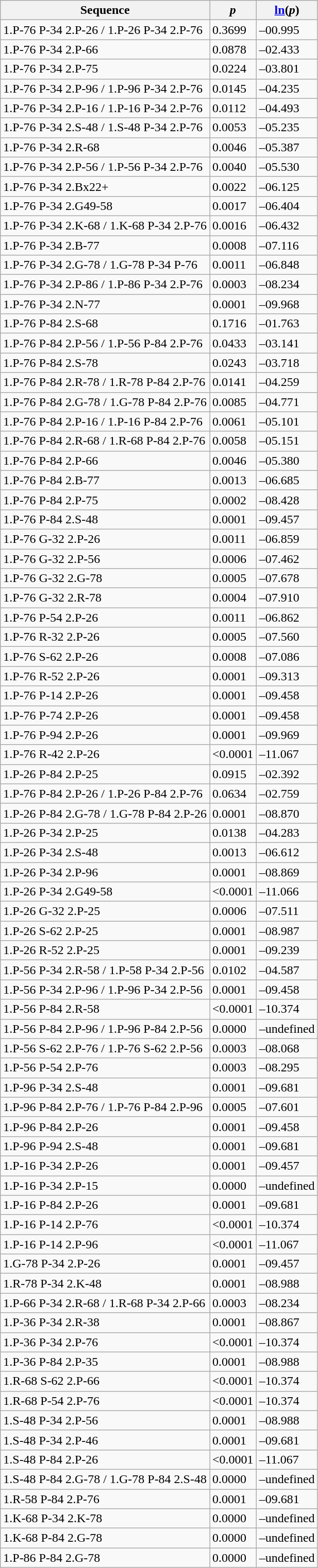<table class='wikitable sortable'>
<tr>
<th>Sequence</th>
<th><em>p</em></th>
<th><a href='#'>ln</a>(<em>p</em>)</th>
</tr>
<tr>
<td>1.P-76 P-34 2.P-26 / 1.P-26 P-34 2.P-76</td>
<td>0.3699</td>
<td>–00.995</td>
</tr>
<tr>
<td>1.P-76 P-34 2.P-66</td>
<td>0.0878</td>
<td>–02.433</td>
</tr>
<tr>
<td>1.P-76 P-34 2.P-75</td>
<td>0.0224</td>
<td>–03.801</td>
</tr>
<tr>
<td>1.P-76 P-34 2.P-96 / 1.P-96 P-34 2.P-76</td>
<td>0.0145</td>
<td>–04.235</td>
</tr>
<tr>
<td>1.P-76 P-34 2.P-16 / 1.P-16 P-34 2.P-76</td>
<td>0.0112</td>
<td>–04.493</td>
</tr>
<tr>
<td>1.P-76 P-34 2.S-48 / 1.S-48 P-34 2.P-76</td>
<td>0.0053</td>
<td>–05.235</td>
</tr>
<tr>
<td>1.P-76 P-34 2.R-68</td>
<td>0.0046</td>
<td>–05.387</td>
</tr>
<tr>
<td>1.P-76 P-34 2.P-56 / 1.P-56 P-34 2.P-76</td>
<td>0.0040</td>
<td>–05.530</td>
</tr>
<tr>
<td>1.P-76 P-34 2.Bx22+</td>
<td>0.0022</td>
<td>–06.125</td>
</tr>
<tr>
<td>1.P-76 P-34 2.G49-58</td>
<td>0.0017</td>
<td>–06.404</td>
</tr>
<tr>
<td>1.P-76 P-34 2.K-68 / 1.K-68 P-34 2.P-76</td>
<td>0.0016</td>
<td>–06.432</td>
</tr>
<tr>
<td>1.P-76 P-34 2.B-77</td>
<td>0.0008</td>
<td>–07.116</td>
</tr>
<tr>
<td>1.P-76 P-34 2.G-78 / 1.G-78 P-34 P-76</td>
<td>0.0011</td>
<td>–06.848</td>
</tr>
<tr>
<td>1.P-76 P-34 2.P-86 / 1.P-86 P-34 2.P-76</td>
<td>0.0003</td>
<td>–08.234</td>
</tr>
<tr>
<td>1.P-76 P-34 2.N-77</td>
<td>0.0001</td>
<td>–09.968</td>
</tr>
<tr>
<td>1.P-76 P-84 2.S-68</td>
<td>0.1716</td>
<td>–01.763</td>
</tr>
<tr>
<td>1.P-76 P-84 2.P-56 / 1.P-56 P-84 2.P-76</td>
<td>0.0433</td>
<td>–03.141</td>
</tr>
<tr>
<td>1.P-76 P-84 2.S-78</td>
<td>0.0243</td>
<td>–03.718</td>
</tr>
<tr>
<td>1.P-76 P-84 2.R-78 / 1.R-78 P-84 2.P-76</td>
<td>0.0141</td>
<td>–04.259</td>
</tr>
<tr>
<td>1.P-76 P-84 2.G-78 / 1.G-78 P-84 2.P-76</td>
<td>0.0085</td>
<td>–04.771</td>
</tr>
<tr>
<td>1.P-76 P-84 2.P-16 / 1.P-16 P-84 2.P-76</td>
<td>0.0061</td>
<td>–05.101</td>
</tr>
<tr>
<td>1.P-76 P-84 2.R-68 / 1.R-68 P-84 2.P-76</td>
<td>0.0058</td>
<td>–05.151</td>
</tr>
<tr>
<td>1.P-76 P-84 2.P-66</td>
<td>0.0046</td>
<td>–05.380</td>
</tr>
<tr>
<td>1.P-76 P-84 2.B-77</td>
<td>0.0013</td>
<td>–06.685</td>
</tr>
<tr>
<td>1.P-76 P-84 2.P-75</td>
<td>0.0002</td>
<td>–08.428</td>
</tr>
<tr>
<td>1.P-76 P-84 2.S-48</td>
<td>0.0001</td>
<td>–09.457</td>
</tr>
<tr>
<td>1.P-76 G-32 2.P-26</td>
<td>0.0011</td>
<td>–06.859</td>
</tr>
<tr>
<td>1.P-76 G-32 2.P-56</td>
<td>0.0006</td>
<td>–07.462</td>
</tr>
<tr>
<td>1.P-76 G-32 2.G-78</td>
<td>0.0005</td>
<td>–07.678</td>
</tr>
<tr>
<td>1.P-76 G-32 2.R-78</td>
<td>0.0004</td>
<td>–07.910</td>
</tr>
<tr>
<td>1.P-76 P-54 2.P-26</td>
<td>0.0011</td>
<td>–06.862</td>
</tr>
<tr>
<td>1.P-76 R-32 2.P-26</td>
<td>0.0005</td>
<td>–07.560</td>
</tr>
<tr>
<td>1.P-76 S-62 2.P-26</td>
<td>0.0008</td>
<td>–07.086</td>
</tr>
<tr>
<td>1.P-76 R-52 2.P-26</td>
<td>0.0001</td>
<td>–09.313</td>
</tr>
<tr>
<td>1.P-76 P-14 2.P-26</td>
<td>0.0001</td>
<td>–09.458</td>
</tr>
<tr>
<td>1.P-76 P-74 2.P-26</td>
<td>0.0001</td>
<td>–09.458</td>
</tr>
<tr>
<td>1.P-76 P-94 2.P-26</td>
<td>0.0001</td>
<td>–09.969</td>
</tr>
<tr>
<td>1.P-76 R-42 2.P-26</td>
<td><0.0001</td>
<td>–11.067</td>
</tr>
<tr>
<td>1.P-26 P-84 2.P-25</td>
<td>0.0915</td>
<td>–02.392</td>
</tr>
<tr>
<td>1.P-76 P-84 2.P-26 / 1.P-26 P-84 2.P-76</td>
<td>0.0634</td>
<td>–02.759</td>
</tr>
<tr>
<td>1.P-26 P-84 2.G-78 / 1.G-78 P-84 2.P-26</td>
<td>0.0001</td>
<td>–08.870</td>
</tr>
<tr>
<td>1.P-26 P-34 2.P-25</td>
<td>0.0138</td>
<td>–04.283</td>
</tr>
<tr>
<td>1.P-26 P-34 2.S-48</td>
<td>0.0013</td>
<td>–06.612</td>
</tr>
<tr>
<td>1.P-26 P-34 2.P-96</td>
<td>0.0001</td>
<td>–08.869</td>
</tr>
<tr>
<td>1.P-26 P-34 2.G49-58</td>
<td><0.0001</td>
<td>–11.066</td>
</tr>
<tr>
<td>1.P-26 G-32 2.P-25</td>
<td>0.0006</td>
<td>–07.511</td>
</tr>
<tr>
<td>1.P-26 S-62 2.P-25</td>
<td>0.0001</td>
<td>–08.987</td>
</tr>
<tr>
<td>1.P-26 R-52 2.P-25</td>
<td>0.0001</td>
<td>–09.239</td>
</tr>
<tr>
<td>1.P-56 P-34 2.R-58 / 1.P-58 P-34 2.P-56</td>
<td>0.0102</td>
<td>–04.587</td>
</tr>
<tr>
<td>1.P-56 P-34 2.P-96 / 1.P-96 P-34 2.P-56</td>
<td>0.0001</td>
<td>–09.458</td>
</tr>
<tr>
<td>1.P-56 P-84 2.R-58</td>
<td><0.0001</td>
<td>–10.374</td>
</tr>
<tr>
<td>1.P-56 P-84 2.P-96 / 1.P-96 P-84 2.P-56</td>
<td>0.0000</td>
<td>–undefined</td>
</tr>
<tr>
<td>1.P-56 S-62 2.P-76 / 1.P-76 S-62 2.P-56</td>
<td>0.0003</td>
<td>–08.068</td>
</tr>
<tr>
<td>1.P-56 P-54 2.P-76</td>
<td>0.0003</td>
<td>–08.295</td>
</tr>
<tr>
<td>1.P-96 P-34 2.S-48</td>
<td>0.0001</td>
<td>–09.681</td>
</tr>
<tr>
<td>1.P-96 P-84 2.P-76 / 1.P-76 P-84 2.P-96</td>
<td>0.0005</td>
<td>–07.601</td>
</tr>
<tr>
<td>1.P-96 P-84 2.P-26</td>
<td>0.0001</td>
<td>–09.458</td>
</tr>
<tr>
<td>1.P-96 P-94 2.S-48</td>
<td>0.0001</td>
<td>–09.681</td>
</tr>
<tr>
<td>1.P-16 P-34 2.P-26</td>
<td>0.0001</td>
<td>–09.457</td>
</tr>
<tr>
<td>1.P-16 P-34 2.P-15</td>
<td>0.0000</td>
<td>–undefined</td>
</tr>
<tr>
<td>1.P-16 P-84 2.P-26</td>
<td>0.0001</td>
<td>–09.681</td>
</tr>
<tr>
<td>1.P-16 P-14 2.P-76</td>
<td><0.0001</td>
<td>–10.374</td>
</tr>
<tr>
<td>1.P-16 P-14 2.P-96</td>
<td><0.0001</td>
<td>–11.067</td>
</tr>
<tr>
<td>1.G-78 P-34 2.P-26</td>
<td>0.0001</td>
<td>–09.457</td>
</tr>
<tr>
<td>1.R-78 P-34 2.K-48</td>
<td>0.0001</td>
<td>–08.988</td>
</tr>
<tr>
<td>1.P-66 P-34 2.R-68 / 1.R-68 P-34 2.P-66</td>
<td>0.0003</td>
<td>–08.234</td>
</tr>
<tr>
<td>1.P-36 P-34 2.R-38</td>
<td>0.0001</td>
<td>–08.867</td>
</tr>
<tr>
<td>1.P-36 P-34 2.P-76</td>
<td><0.0001</td>
<td>–10.374</td>
</tr>
<tr>
<td>1.P-36 P-84 2.P-35</td>
<td>0.0001</td>
<td>–08.988</td>
</tr>
<tr>
<td>1.R-68 S-62 2.P-66</td>
<td><0.0001</td>
<td>–10.374</td>
</tr>
<tr>
<td>1.R-68 P-54 2.P-76</td>
<td><0.0001</td>
<td>–10.374</td>
</tr>
<tr>
<td>1.S-48 P-34 2.P-56</td>
<td>0.0001</td>
<td>–08.988</td>
</tr>
<tr>
<td>1.S-48 P-34 2.P-46</td>
<td>0.0001</td>
<td>–09.681</td>
</tr>
<tr>
<td>1.S-48 P-84 2.P-26</td>
<td><0.0001</td>
<td>–11.067</td>
</tr>
<tr>
<td>1.S-48 P-84 2.G-78 / 1.G-78 P-84 2.S-48</td>
<td>0.0000</td>
<td>–undefined</td>
</tr>
<tr>
<td>1.R-58 P-84 2.P-76</td>
<td>0.0001</td>
<td>–09.681</td>
</tr>
<tr>
<td>1.K-68 P-34 2.K-78</td>
<td>0.0000</td>
<td>–undefined</td>
</tr>
<tr>
<td>1.K-68 P-84 2.G-78</td>
<td>0.0000</td>
<td>–undefined</td>
</tr>
<tr>
<td>1.P-86 P-84 2.G-78</td>
<td>0.0000</td>
<td>–undefined</td>
</tr>
</table>
